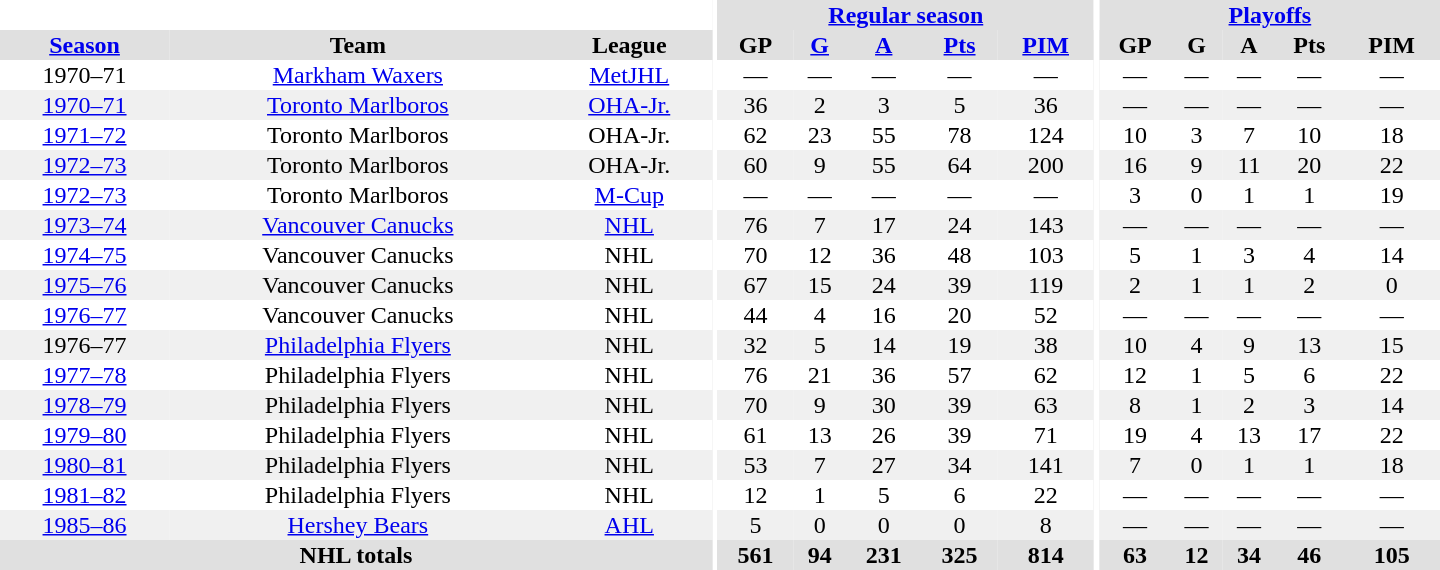<table border="0" cellpadding="1" cellspacing="0" style="text-align:center; width:60em">
<tr bgcolor="#e0e0e0">
<th colspan="3" bgcolor="#ffffff"></th>
<th rowspan="100" bgcolor="#ffffff"></th>
<th colspan="5"><a href='#'>Regular season</a></th>
<th rowspan="100" bgcolor="#ffffff"></th>
<th colspan="5"><a href='#'>Playoffs</a></th>
</tr>
<tr bgcolor="#e0e0e0">
<th><a href='#'>Season</a></th>
<th>Team</th>
<th>League</th>
<th>GP</th>
<th><a href='#'>G</a></th>
<th><a href='#'>A</a></th>
<th><a href='#'>Pts</a></th>
<th><a href='#'>PIM</a></th>
<th>GP</th>
<th>G</th>
<th>A</th>
<th>Pts</th>
<th>PIM</th>
</tr>
<tr>
<td>1970–71</td>
<td><a href='#'>Markham Waxers</a></td>
<td><a href='#'>MetJHL</a></td>
<td>—</td>
<td>—</td>
<td>—</td>
<td>—</td>
<td>—</td>
<td>—</td>
<td>—</td>
<td>—</td>
<td>—</td>
<td>—</td>
</tr>
<tr bgcolor="#f0f0f0">
<td><a href='#'>1970–71</a></td>
<td><a href='#'>Toronto Marlboros</a></td>
<td><a href='#'>OHA-Jr.</a></td>
<td>36</td>
<td>2</td>
<td>3</td>
<td>5</td>
<td>36</td>
<td>—</td>
<td>—</td>
<td>—</td>
<td>—</td>
<td>—</td>
</tr>
<tr>
<td><a href='#'>1971–72</a></td>
<td>Toronto Marlboros</td>
<td>OHA-Jr.</td>
<td>62</td>
<td>23</td>
<td>55</td>
<td>78</td>
<td>124</td>
<td>10</td>
<td>3</td>
<td>7</td>
<td>10</td>
<td>18</td>
</tr>
<tr bgcolor="#f0f0f0">
<td><a href='#'>1972–73</a></td>
<td>Toronto Marlboros</td>
<td>OHA-Jr.</td>
<td>60</td>
<td>9</td>
<td>55</td>
<td>64</td>
<td>200</td>
<td>16</td>
<td>9</td>
<td>11</td>
<td>20</td>
<td>22</td>
</tr>
<tr>
<td><a href='#'>1972–73</a></td>
<td>Toronto Marlboros</td>
<td><a href='#'>M-Cup</a></td>
<td>—</td>
<td>—</td>
<td>—</td>
<td>—</td>
<td>—</td>
<td>3</td>
<td>0</td>
<td>1</td>
<td>1</td>
<td>19</td>
</tr>
<tr bgcolor="#f0f0f0">
<td><a href='#'>1973–74</a></td>
<td><a href='#'>Vancouver Canucks</a></td>
<td><a href='#'>NHL</a></td>
<td>76</td>
<td>7</td>
<td>17</td>
<td>24</td>
<td>143</td>
<td>—</td>
<td>—</td>
<td>—</td>
<td>—</td>
<td>—</td>
</tr>
<tr>
<td><a href='#'>1974–75</a></td>
<td>Vancouver Canucks</td>
<td>NHL</td>
<td>70</td>
<td>12</td>
<td>36</td>
<td>48</td>
<td>103</td>
<td>5</td>
<td>1</td>
<td>3</td>
<td>4</td>
<td>14</td>
</tr>
<tr bgcolor="#f0f0f0">
<td><a href='#'>1975–76</a></td>
<td>Vancouver Canucks</td>
<td>NHL</td>
<td>67</td>
<td>15</td>
<td>24</td>
<td>39</td>
<td>119</td>
<td>2</td>
<td>1</td>
<td>1</td>
<td>2</td>
<td>0</td>
</tr>
<tr>
<td><a href='#'>1976–77</a></td>
<td>Vancouver Canucks</td>
<td>NHL</td>
<td>44</td>
<td>4</td>
<td>16</td>
<td>20</td>
<td>52</td>
<td>—</td>
<td>—</td>
<td>—</td>
<td>—</td>
<td>—</td>
</tr>
<tr bgcolor="#f0f0f0">
<td>1976–77</td>
<td><a href='#'>Philadelphia Flyers</a></td>
<td>NHL</td>
<td>32</td>
<td>5</td>
<td>14</td>
<td>19</td>
<td>38</td>
<td>10</td>
<td>4</td>
<td>9</td>
<td>13</td>
<td>15</td>
</tr>
<tr>
<td><a href='#'>1977–78</a></td>
<td>Philadelphia Flyers</td>
<td>NHL</td>
<td>76</td>
<td>21</td>
<td>36</td>
<td>57</td>
<td>62</td>
<td>12</td>
<td>1</td>
<td>5</td>
<td>6</td>
<td>22</td>
</tr>
<tr bgcolor="#f0f0f0">
<td><a href='#'>1978–79</a></td>
<td>Philadelphia Flyers</td>
<td>NHL</td>
<td>70</td>
<td>9</td>
<td>30</td>
<td>39</td>
<td>63</td>
<td>8</td>
<td>1</td>
<td>2</td>
<td>3</td>
<td>14</td>
</tr>
<tr>
<td><a href='#'>1979–80</a></td>
<td>Philadelphia Flyers</td>
<td>NHL</td>
<td>61</td>
<td>13</td>
<td>26</td>
<td>39</td>
<td>71</td>
<td>19</td>
<td>4</td>
<td>13</td>
<td>17</td>
<td>22</td>
</tr>
<tr bgcolor="#f0f0f0">
<td><a href='#'>1980–81</a></td>
<td>Philadelphia Flyers</td>
<td>NHL</td>
<td>53</td>
<td>7</td>
<td>27</td>
<td>34</td>
<td>141</td>
<td>7</td>
<td>0</td>
<td>1</td>
<td>1</td>
<td>18</td>
</tr>
<tr>
<td><a href='#'>1981–82</a></td>
<td>Philadelphia Flyers</td>
<td>NHL</td>
<td>12</td>
<td>1</td>
<td>5</td>
<td>6</td>
<td>22</td>
<td>—</td>
<td>—</td>
<td>—</td>
<td>—</td>
<td>—</td>
</tr>
<tr bgcolor="#f0f0f0">
<td><a href='#'>1985–86</a></td>
<td><a href='#'>Hershey Bears</a></td>
<td><a href='#'>AHL</a></td>
<td>5</td>
<td>0</td>
<td>0</td>
<td>0</td>
<td>8</td>
<td>—</td>
<td>—</td>
<td>—</td>
<td>—</td>
<td>—</td>
</tr>
<tr bgcolor="#e0e0e0">
<th colspan="3">NHL totals</th>
<th>561</th>
<th>94</th>
<th>231</th>
<th>325</th>
<th>814</th>
<th>63</th>
<th>12</th>
<th>34</th>
<th>46</th>
<th>105</th>
</tr>
</table>
